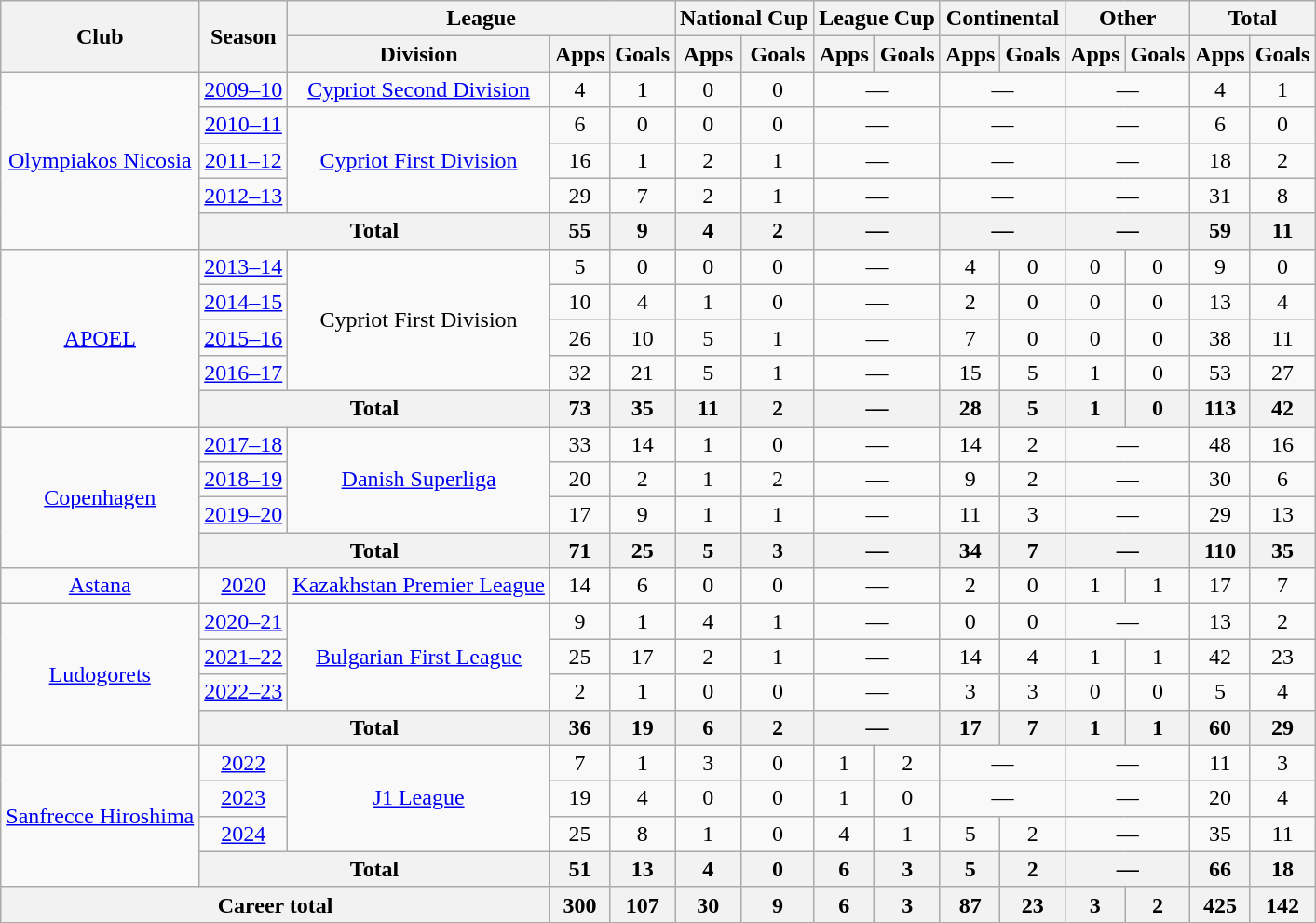<table class="wikitable" style="text-align: center">
<tr>
<th rowspan="2">Club</th>
<th rowspan="2">Season</th>
<th colspan="3">League</th>
<th colspan="2">National Cup</th>
<th colspan="2">League Cup</th>
<th colspan="2">Continental</th>
<th colspan="2">Other</th>
<th colspan="2">Total</th>
</tr>
<tr>
<th>Division</th>
<th>Apps</th>
<th>Goals</th>
<th>Apps</th>
<th>Goals</th>
<th>Apps</th>
<th>Goals</th>
<th>Apps</th>
<th>Goals</th>
<th>Apps</th>
<th>Goals</th>
<th>Apps</th>
<th>Goals</th>
</tr>
<tr>
<td rowspan="5"><a href='#'>Olympiakos Nicosia</a></td>
<td><a href='#'>2009–10</a></td>
<td><a href='#'>Cypriot Second Division</a></td>
<td>4</td>
<td>1</td>
<td>0</td>
<td>0</td>
<td colspan="2">—</td>
<td colspan="2">—</td>
<td colspan="2">—</td>
<td>4</td>
<td>1</td>
</tr>
<tr>
<td><a href='#'>2010–11</a></td>
<td rowspan="3"><a href='#'>Cypriot First Division</a></td>
<td>6</td>
<td>0</td>
<td>0</td>
<td>0</td>
<td colspan="2">—</td>
<td colspan="2">—</td>
<td colspan="2">—</td>
<td>6</td>
<td>0</td>
</tr>
<tr>
<td><a href='#'>2011–12</a></td>
<td>16</td>
<td>1</td>
<td>2</td>
<td>1</td>
<td colspan="2">—</td>
<td colspan="2">—</td>
<td colspan="2">—</td>
<td>18</td>
<td>2</td>
</tr>
<tr>
<td><a href='#'>2012–13</a></td>
<td>29</td>
<td>7</td>
<td>2</td>
<td>1</td>
<td colspan="2">—</td>
<td colspan="2">—</td>
<td colspan="2">—</td>
<td>31</td>
<td>8</td>
</tr>
<tr>
<th colspan="2">Total</th>
<th>55</th>
<th>9</th>
<th>4</th>
<th>2</th>
<th colspan="2">—</th>
<th colspan="2">—</th>
<th colspan="2">—</th>
<th>59</th>
<th>11</th>
</tr>
<tr>
<td rowspan="5"><a href='#'>APOEL</a></td>
<td><a href='#'>2013–14</a></td>
<td rowspan="4">Cypriot First Division</td>
<td>5</td>
<td>0</td>
<td>0</td>
<td>0</td>
<td colspan="2">—</td>
<td>4</td>
<td>0</td>
<td>0</td>
<td>0</td>
<td>9</td>
<td>0</td>
</tr>
<tr>
<td><a href='#'>2014–15</a></td>
<td>10</td>
<td>4</td>
<td>1</td>
<td>0</td>
<td colspan="2">—</td>
<td>2</td>
<td>0</td>
<td>0</td>
<td>0</td>
<td>13</td>
<td>4</td>
</tr>
<tr>
<td><a href='#'>2015–16</a></td>
<td>26</td>
<td>10</td>
<td>5</td>
<td>1</td>
<td colspan="2">—</td>
<td>7</td>
<td>0</td>
<td>0</td>
<td>0</td>
<td>38</td>
<td>11</td>
</tr>
<tr>
<td><a href='#'>2016–17</a></td>
<td>32</td>
<td>21</td>
<td>5</td>
<td>1</td>
<td colspan="2">—</td>
<td>15</td>
<td>5</td>
<td>1</td>
<td>0</td>
<td>53</td>
<td>27</td>
</tr>
<tr>
<th colspan="2">Total</th>
<th>73</th>
<th>35</th>
<th>11</th>
<th>2</th>
<th colspan="2">—</th>
<th>28</th>
<th>5</th>
<th>1</th>
<th>0</th>
<th>113</th>
<th>42</th>
</tr>
<tr>
<td rowspan="4"><a href='#'>Copenhagen</a></td>
<td><a href='#'>2017–18</a></td>
<td rowspan="3"><a href='#'>Danish Superliga</a></td>
<td>33</td>
<td>14</td>
<td>1</td>
<td>0</td>
<td colspan="2">—</td>
<td>14</td>
<td>2</td>
<td colspan="2">—</td>
<td>48</td>
<td>16</td>
</tr>
<tr>
<td><a href='#'>2018–19</a></td>
<td>20</td>
<td>2</td>
<td>1</td>
<td>2</td>
<td colspan="2">—</td>
<td>9</td>
<td>2</td>
<td colspan="2">—</td>
<td>30</td>
<td>6</td>
</tr>
<tr>
<td><a href='#'>2019–20</a></td>
<td>17</td>
<td>9</td>
<td>1</td>
<td>1</td>
<td colspan="2">—</td>
<td>11</td>
<td>3</td>
<td colspan="2">—</td>
<td>29</td>
<td>13</td>
</tr>
<tr>
<th colspan="2">Total</th>
<th>71</th>
<th>25</th>
<th>5</th>
<th>3</th>
<th colspan="2">—</th>
<th>34</th>
<th>7</th>
<th colspan="2">—</th>
<th>110</th>
<th>35</th>
</tr>
<tr>
<td><a href='#'>Astana</a></td>
<td><a href='#'>2020</a></td>
<td><a href='#'>Kazakhstan Premier League</a></td>
<td>14</td>
<td>6</td>
<td>0</td>
<td>0</td>
<td colspan="2">—</td>
<td>2</td>
<td>0</td>
<td>1</td>
<td>1</td>
<td>17</td>
<td>7</td>
</tr>
<tr>
<td rowspan="4"><a href='#'>Ludogorets</a></td>
<td><a href='#'>2020–21</a></td>
<td rowspan="3"><a href='#'>Bulgarian First League</a></td>
<td>9</td>
<td>1</td>
<td>4</td>
<td>1</td>
<td colspan="2">—</td>
<td>0</td>
<td>0</td>
<td colspan="2">—</td>
<td>13</td>
<td>2</td>
</tr>
<tr>
<td><a href='#'>2021–22</a></td>
<td>25</td>
<td>17</td>
<td>2</td>
<td>1</td>
<td colspan="2">—</td>
<td>14</td>
<td>4</td>
<td>1</td>
<td>1</td>
<td>42</td>
<td>23</td>
</tr>
<tr>
<td><a href='#'>2022–23</a></td>
<td>2</td>
<td>1</td>
<td>0</td>
<td>0</td>
<td colspan="2">—</td>
<td>3</td>
<td>3</td>
<td>0</td>
<td>0</td>
<td>5</td>
<td>4</td>
</tr>
<tr>
<th colspan="2">Total</th>
<th>36</th>
<th>19</th>
<th>6</th>
<th>2</th>
<th colspan="2">—</th>
<th>17</th>
<th>7</th>
<th>1</th>
<th>1</th>
<th>60</th>
<th>29</th>
</tr>
<tr>
<td rowspan="4"><a href='#'>Sanfrecce Hiroshima</a></td>
<td><a href='#'>2022</a></td>
<td rowspan="3"><a href='#'>J1 League</a></td>
<td>7</td>
<td>1</td>
<td>3</td>
<td>0</td>
<td>1</td>
<td>2</td>
<td colspan="2">—</td>
<td colspan="2">—</td>
<td>11</td>
<td>3</td>
</tr>
<tr>
<td><a href='#'>2023</a></td>
<td>19</td>
<td>4</td>
<td>0</td>
<td>0</td>
<td>1</td>
<td>0</td>
<td colspan="2">—</td>
<td colspan="2">—</td>
<td>20</td>
<td>4</td>
</tr>
<tr>
<td><a href='#'>2024</a></td>
<td>25</td>
<td>8</td>
<td>1</td>
<td>0</td>
<td>4</td>
<td>1</td>
<td>5</td>
<td>2</td>
<td colspan="2">—</td>
<td>35</td>
<td>11</td>
</tr>
<tr>
<th colspan="2">Total</th>
<th>51</th>
<th>13</th>
<th>4</th>
<th>0</th>
<th>6</th>
<th>3</th>
<th>5</th>
<th>2</th>
<th colspan="2">—</th>
<th>66</th>
<th>18</th>
</tr>
<tr>
<th colspan="3">Career total</th>
<th>300</th>
<th>107</th>
<th>30</th>
<th>9</th>
<th>6</th>
<th>3</th>
<th>87</th>
<th>23</th>
<th>3</th>
<th>2</th>
<th>425</th>
<th>142</th>
</tr>
</table>
